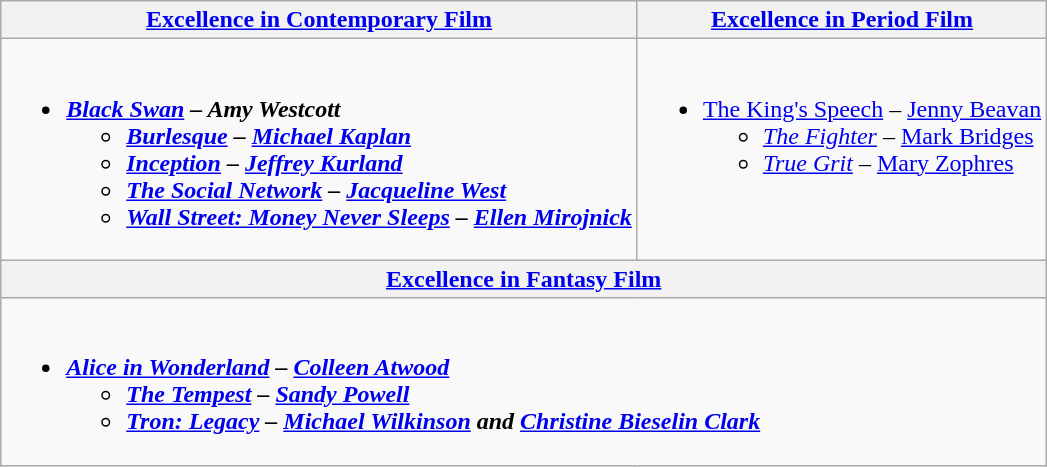<table class=wikitable style="width=100%">
<tr>
<th style="width=50%"><a href='#'>Excellence in Contemporary Film</a></th>
<th style="width=50%"><a href='#'>Excellence in Period Film</a></th>
</tr>
<tr>
<td valign="top"><br><ul><li><strong><em><a href='#'>Black Swan</a><em> – Amy Westcott<strong><ul><li></em><a href='#'>Burlesque</a><em> – <a href='#'>Michael Kaplan</a></li><li></em><a href='#'>Inception</a><em> – <a href='#'>Jeffrey Kurland</a></li><li></em><a href='#'>The Social Network</a><em> – <a href='#'>Jacqueline West</a></li><li></em><a href='#'>Wall Street: Money Never Sleeps</a><em> – <a href='#'>Ellen Mirojnick</a></li></ul></li></ul></td>
<td valign="top"><br><ul><li></em></strong><a href='#'>The King's Speech</a></em> – <a href='#'>Jenny Beavan</a></strong><ul><li><em><a href='#'>The Fighter</a></em> – <a href='#'>Mark Bridges</a></li><li><em><a href='#'>True Grit</a></em> – <a href='#'>Mary Zophres</a></li></ul></li></ul></td>
</tr>
<tr>
<th style="width=50%" colspan="2"><a href='#'>Excellence in Fantasy Film</a></th>
</tr>
<tr>
<td valign="top" colspan="2"><br><ul><li><strong><em><a href='#'>Alice in Wonderland</a><em> – <a href='#'>Colleen Atwood</a><strong><ul><li></em><a href='#'>The Tempest</a><em> – <a href='#'>Sandy Powell</a></li><li></em><a href='#'>Tron: Legacy</a><em> – <a href='#'>Michael Wilkinson</a> and <a href='#'>Christine Bieselin Clark</a></li></ul></li></ul></td>
</tr>
</table>
